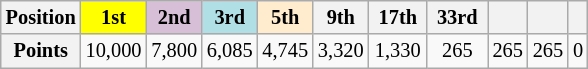<table class="wikitable" style="font-size:85%; text-align:center">
<tr>
<th>Position</th>
<th style="background:yellow;"> 1st </th>
<th style="background:thistle;"> 2nd </th>
<th style="background:#b0e0e6;"> 3rd </th>
<th style="background:#ffebcd;"> 5th </th>
<th> 9th </th>
<th> 17th </th>
<th> 33rd </th>
<th>  </th>
<th>  </th>
<th>  </th>
</tr>
<tr>
<th>Points</th>
<td>10,000</td>
<td>7,800</td>
<td>6,085</td>
<td>4,745</td>
<td>3,320</td>
<td>1,330</td>
<td>265</td>
<td>265</td>
<td>265</td>
<td>0</td>
</tr>
</table>
